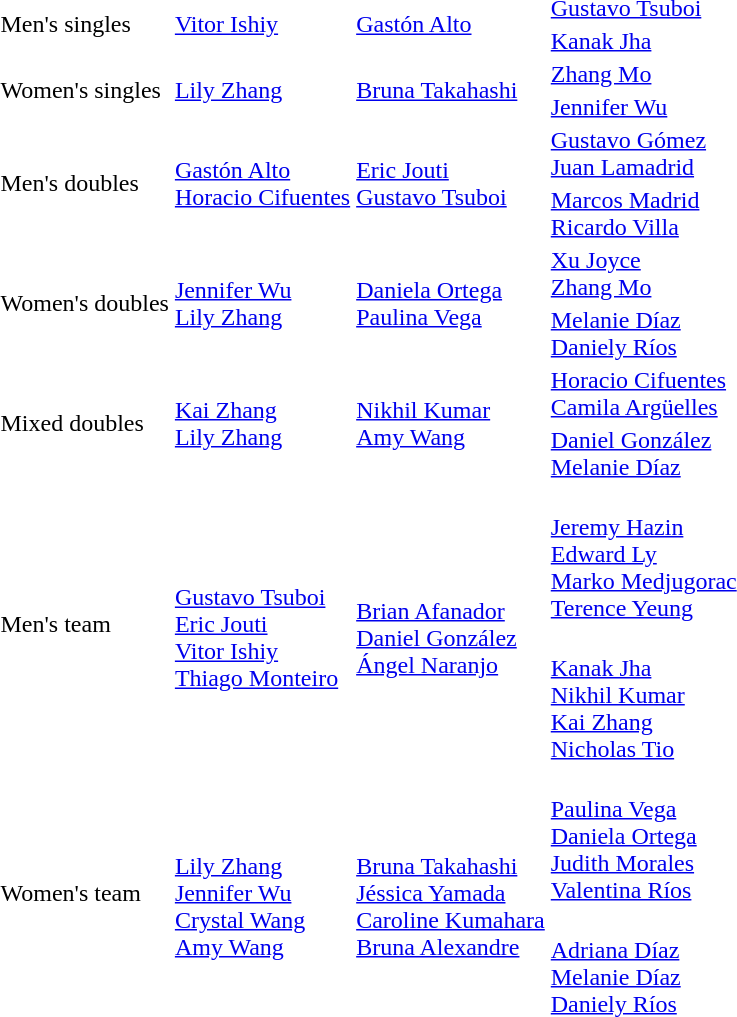<table>
<tr>
<td rowspan=2>Men's singles</td>
<td rowspan=2> <a href='#'>Vitor Ishiy</a></td>
<td rowspan=2> <a href='#'>Gastón Alto</a></td>
<td> <a href='#'>Gustavo Tsuboi</a></td>
</tr>
<tr>
<td> <a href='#'>Kanak Jha</a></td>
</tr>
<tr>
<td rowspan=2>Women's singles</td>
<td rowspan=2> <a href='#'>Lily Zhang</a></td>
<td rowspan=2> <a href='#'>Bruna Takahashi</a></td>
<td> <a href='#'>Zhang Mo</a></td>
</tr>
<tr>
<td> <a href='#'>Jennifer Wu</a></td>
</tr>
<tr>
<td rowspan=2>Men's doubles</td>
<td rowspan=2> <a href='#'>Gastón Alto</a><br> <a href='#'>Horacio Cifuentes</a></td>
<td rowspan=2> <a href='#'>Eric Jouti</a><br> <a href='#'>Gustavo Tsuboi</a></td>
<td> <a href='#'>Gustavo Gómez</a><br> <a href='#'>Juan Lamadrid</a></td>
</tr>
<tr>
<td> <a href='#'>Marcos Madrid</a><br> <a href='#'>Ricardo Villa</a></td>
</tr>
<tr>
<td rowspan=2>Women's doubles</td>
<td rowspan=2> <a href='#'>Jennifer Wu</a><br> <a href='#'>Lily Zhang</a></td>
<td rowspan=2> <a href='#'>Daniela Ortega</a><br> <a href='#'>Paulina Vega</a></td>
<td> <a href='#'>Xu Joyce</a><br> <a href='#'>Zhang Mo</a></td>
</tr>
<tr>
<td> <a href='#'>Melanie Díaz</a><br> <a href='#'>Daniely Ríos</a></td>
</tr>
<tr>
<td rowspan=2>Mixed doubles</td>
<td rowspan=2> <a href='#'>Kai Zhang</a><br> <a href='#'>Lily Zhang</a></td>
<td rowspan=2> <a href='#'>Nikhil Kumar</a><br> <a href='#'>Amy Wang</a></td>
<td> <a href='#'>Horacio Cifuentes</a><br> <a href='#'>Camila Argüelles</a></td>
</tr>
<tr>
<td> <a href='#'>Daniel González</a><br> <a href='#'>Melanie Díaz</a></td>
</tr>
<tr>
<td rowspan=2>Men's team</td>
<td rowspan=2><br><a href='#'>Gustavo Tsuboi</a><br><a href='#'>Eric Jouti</a><br><a href='#'>Vitor Ishiy</a><br><a href='#'>Thiago Monteiro</a></td>
<td rowspan=2><br><a href='#'>Brian Afanador</a><br><a href='#'>Daniel González</a><br><a href='#'>Ángel Naranjo</a></td>
<td><br><a href='#'>Jeremy Hazin</a><br><a href='#'>Edward Ly</a><br><a href='#'>Marko Medjugorac</a><br><a href='#'>Terence Yeung</a></td>
</tr>
<tr>
<td><br><a href='#'>Kanak Jha</a><br><a href='#'>Nikhil Kumar</a><br><a href='#'>Kai Zhang</a><br><a href='#'>Nicholas Tio</a></td>
</tr>
<tr>
<td rowspan=2>Women's team</td>
<td rowspan=2><br><a href='#'>Lily Zhang</a><br><a href='#'>Jennifer Wu</a><br><a href='#'>Crystal Wang</a><br><a href='#'>Amy Wang</a></td>
<td rowspan=2><br><a href='#'>Bruna Takahashi</a><br><a href='#'>Jéssica Yamada</a><br><a href='#'>Caroline Kumahara</a><br><a href='#'>Bruna Alexandre</a></td>
<td><br><a href='#'>Paulina Vega</a><br><a href='#'>Daniela Ortega</a><br><a href='#'>Judith Morales</a><br><a href='#'>Valentina Ríos</a></td>
</tr>
<tr>
<td><br><a href='#'>Adriana Díaz</a><br><a href='#'>Melanie Díaz</a><br><a href='#'>Daniely Ríos</a></td>
</tr>
</table>
